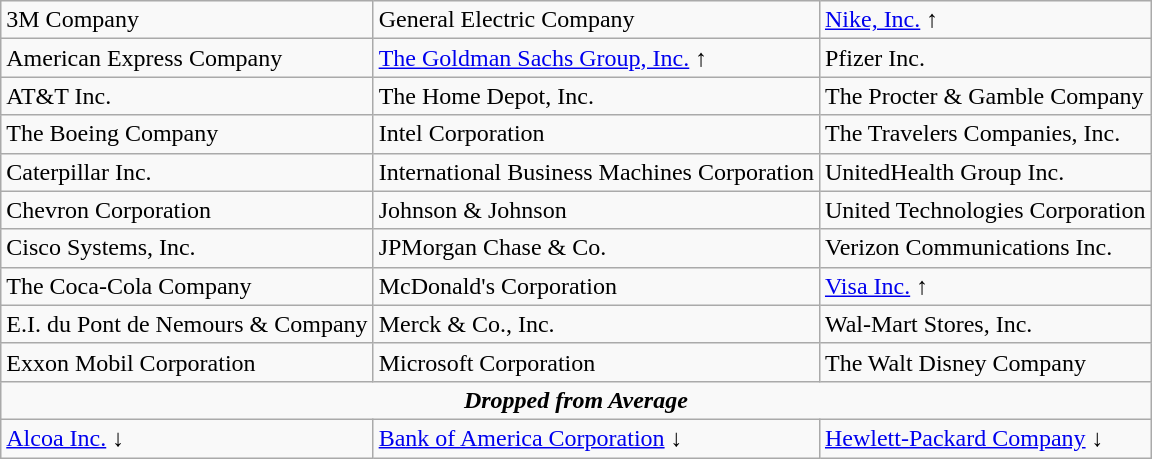<table class="wikitable" border="1">
<tr>
<td>3M Company</td>
<td>General Electric Company</td>
<td><a href='#'>Nike, Inc.</a> ↑</td>
</tr>
<tr>
<td>American Express Company</td>
<td><a href='#'>The Goldman Sachs Group, Inc.</a> ↑</td>
<td>Pfizer Inc.</td>
</tr>
<tr>
<td>AT&T Inc.</td>
<td>The Home Depot, Inc.</td>
<td>The Procter & Gamble Company</td>
</tr>
<tr>
<td>The Boeing Company</td>
<td>Intel Corporation</td>
<td>The Travelers Companies, Inc.</td>
</tr>
<tr>
<td>Caterpillar Inc.</td>
<td>International Business Machines Corporation</td>
<td>UnitedHealth Group Inc.</td>
</tr>
<tr>
<td>Chevron Corporation</td>
<td>Johnson & Johnson</td>
<td>United Technologies Corporation</td>
</tr>
<tr>
<td>Cisco Systems, Inc.</td>
<td>JPMorgan Chase & Co.</td>
<td>Verizon Communications Inc.</td>
</tr>
<tr>
<td>The Coca-Cola Company</td>
<td>McDonald's Corporation</td>
<td><a href='#'>Visa Inc.</a> ↑</td>
</tr>
<tr>
<td>E.I. du Pont de Nemours & Company</td>
<td>Merck & Co., Inc.</td>
<td>Wal-Mart Stores, Inc.</td>
</tr>
<tr>
<td>Exxon Mobil Corporation</td>
<td>Microsoft Corporation</td>
<td>The Walt Disney Company</td>
</tr>
<tr>
<td colspan="3" align="center"><strong><em>Dropped from Average</em></strong></td>
</tr>
<tr>
<td><a href='#'>Alcoa Inc.</a> ↓</td>
<td><a href='#'>Bank of America Corporation</a> ↓</td>
<td><a href='#'>Hewlett-Packard Company</a> ↓</td>
</tr>
</table>
